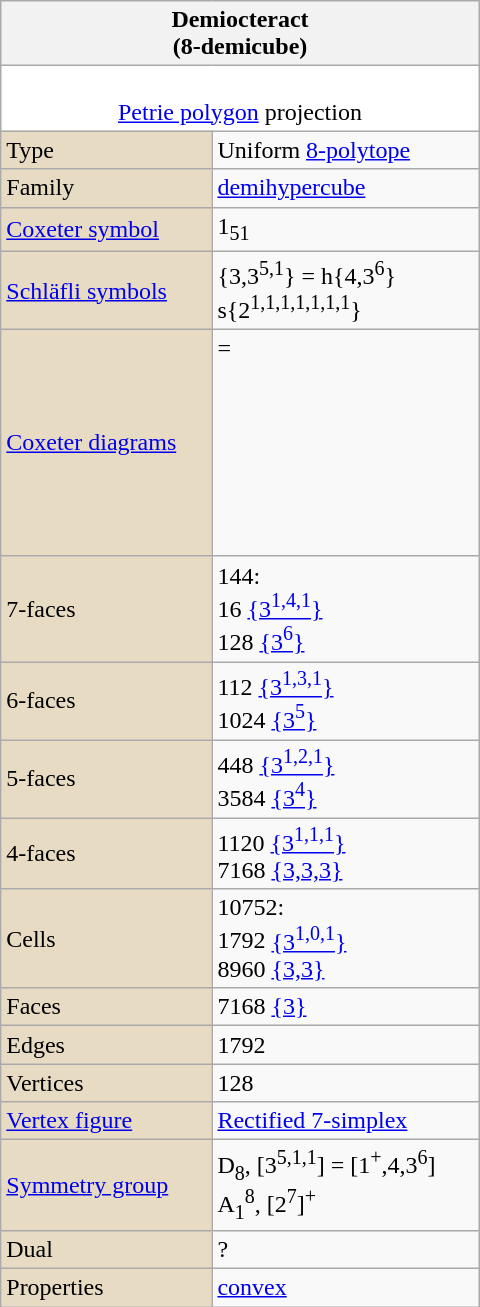<table class="wikitable" align="right" style="margin-left:10px" width="320">
<tr>
<th bgcolor=#e7dcc3 colspan=2>Demiocteract<br>(8-demicube)</th>
</tr>
<tr>
<td bgcolor=#ffffff align=center colspan=2><br><a href='#'>Petrie polygon</a> projection</td>
</tr>
<tr>
<td bgcolor=#e7dcc3>Type</td>
<td>Uniform <a href='#'>8-polytope</a></td>
</tr>
<tr>
<td bgcolor=#e7dcc3>Family</td>
<td><a href='#'>demihypercube</a></td>
</tr>
<tr>
<td bgcolor=#e7dcc3><a href='#'>Coxeter symbol</a></td>
<td>1<sub>51</sub></td>
</tr>
<tr>
<td bgcolor=#e7dcc3><a href='#'>Schläfli symbols</a></td>
<td>{3,3<sup>5,1</sup>} = h{4,3<sup>6</sup>}<br>s{2<sup>1,1,1,1,1,1,1</sup>}</td>
</tr>
<tr>
<td bgcolor=#e7dcc3><a href='#'>Coxeter diagrams</a></td>
<td> = <br><br><br>
<br>
<br>
<br>
<br>
<br>
</td>
</tr>
<tr>
<td bgcolor=#e7dcc3>7-faces</td>
<td>144:<br>16 <a href='#'>{3<sup>1,4,1</sup>}</a><br>128 <a href='#'>{3<sup>6</sup>}</a></td>
</tr>
<tr>
<td bgcolor=#e7dcc3>6-faces</td>
<td>112 <a href='#'>{3<sup>1,3,1</sup>}</a><br>1024 <a href='#'>{3<sup>5</sup>}</a></td>
</tr>
<tr>
<td bgcolor=#e7dcc3>5-faces</td>
<td>448 <a href='#'>{3<sup>1,2,1</sup>}</a><br>3584 <a href='#'>{3<sup>4</sup>}</a></td>
</tr>
<tr>
<td bgcolor=#e7dcc3>4-faces</td>
<td>1120 <a href='#'>{3<sup>1,1,1</sup>}</a><br>7168 <a href='#'>{3,3,3}</a></td>
</tr>
<tr>
<td bgcolor=#e7dcc3>Cells</td>
<td>10752:<br>1792 <a href='#'>{3<sup>1,0,1</sup>}</a><br>8960 <a href='#'>{3,3}</a></td>
</tr>
<tr>
<td bgcolor=#e7dcc3>Faces</td>
<td>7168 <a href='#'>{3}</a></td>
</tr>
<tr>
<td bgcolor=#e7dcc3>Edges</td>
<td>1792</td>
</tr>
<tr>
<td bgcolor=#e7dcc3>Vertices</td>
<td>128</td>
</tr>
<tr>
<td bgcolor=#e7dcc3><a href='#'>Vertex figure</a></td>
<td><a href='#'>Rectified 7-simplex</a><br></td>
</tr>
<tr>
<td bgcolor=#e7dcc3><a href='#'>Symmetry group</a></td>
<td>D<sub>8</sub>, [3<sup>5,1,1</sup>] = [1<sup>+</sup>,4,3<sup>6</sup>]<br>A<sub>1</sub><sup>8</sup>, [2<sup>7</sup>]<sup>+</sup></td>
</tr>
<tr>
<td bgcolor=#e7dcc3>Dual</td>
<td>?</td>
</tr>
<tr>
<td bgcolor=#e7dcc3>Properties</td>
<td><a href='#'>convex</a></td>
</tr>
</table>
